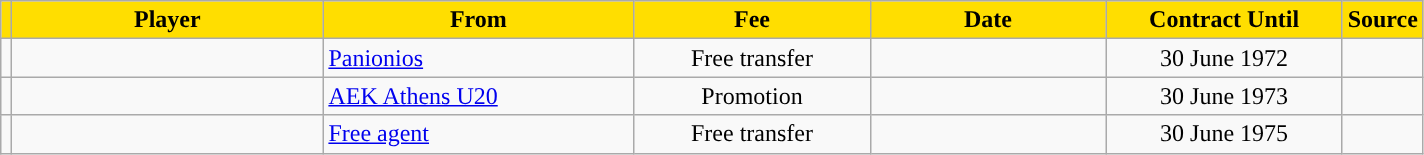<table class="wikitable sortable">
<tr>
<th style="background:#FFDE00"></th>
<th width=200 style="background:#FFDE00">Player</th>
<th width=200 style="background:#FFDE00">From</th>
<th width=150 style="background:#FFDE00">Fee</th>
<th width=150 style="background:#FFDE00">Date</th>
<th width=150 style="background:#FFDE00">Contract Until</th>
<th style="background:#FFDE00">Source</th>
</tr>
<tr>
<td align=center></td>
<td></td>
<td> <a href='#'>Panionios</a></td>
<td align=center>Free transfer</td>
<td align=center></td>
<td align=center>30 June 1972</td>
<td align=center></td>
</tr>
<tr>
<td align=center></td>
<td></td>
<td> <a href='#'>AEK Athens U20</a></td>
<td align=center>Promotion</td>
<td align=center></td>
<td align=center>30 June 1973</td>
<td align=center></td>
</tr>
<tr>
<td align=center></td>
<td></td>
<td><a href='#'>Free agent</a></td>
<td align=center>Free transfer</td>
<td align=center></td>
<td align=center>30 June 1975</td>
<td align=center></td>
</tr>
</table>
